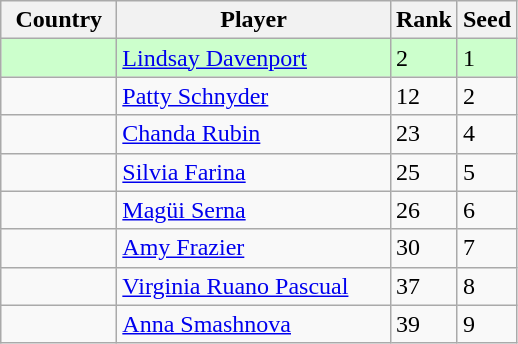<table class="sortable wikitable">
<tr>
<th width="70">Country</th>
<th width="175">Player</th>
<th>Rank</th>
<th>Seed</th>
</tr>
<tr style="background-color:#ccffcc;">
<td></td>
<td><a href='#'>Lindsay Davenport</a></td>
<td>2</td>
<td>1</td>
</tr>
<tr>
<td></td>
<td><a href='#'>Patty Schnyder</a></td>
<td>12</td>
<td>2</td>
</tr>
<tr>
<td></td>
<td><a href='#'>Chanda Rubin</a></td>
<td>23</td>
<td>4</td>
</tr>
<tr>
<td></td>
<td><a href='#'>Silvia Farina</a></td>
<td>25</td>
<td>5</td>
</tr>
<tr>
<td></td>
<td><a href='#'>Magüi Serna</a></td>
<td>26</td>
<td>6</td>
</tr>
<tr>
<td></td>
<td><a href='#'>Amy Frazier</a></td>
<td>30</td>
<td>7</td>
</tr>
<tr>
<td></td>
<td><a href='#'>Virginia Ruano Pascual</a></td>
<td>37</td>
<td>8</td>
</tr>
<tr>
<td></td>
<td><a href='#'>Anna Smashnova</a></td>
<td>39</td>
<td>9</td>
</tr>
</table>
